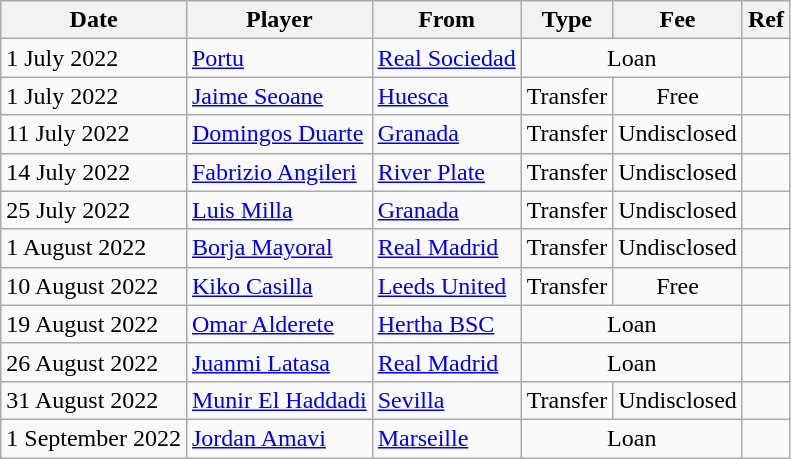<table class="wikitable">
<tr>
<th>Date</th>
<th>Player</th>
<th>From</th>
<th>Type</th>
<th>Fee</th>
<th>Ref</th>
</tr>
<tr>
<td>1 July 2022</td>
<td> <a href='#'>Portu</a></td>
<td><a href='#'>Real Sociedad</a></td>
<td colspan="2" align=center>Loan</td>
<td align=center></td>
</tr>
<tr>
<td>1 July 2022</td>
<td> <a href='#'>Jaime Seoane</a></td>
<td><a href='#'>Huesca</a></td>
<td align=center>Transfer</td>
<td align=center>Free</td>
<td align=center></td>
</tr>
<tr>
<td>11 July 2022</td>
<td> <a href='#'>Domingos Duarte</a></td>
<td><a href='#'>Granada</a></td>
<td align=center>Transfer</td>
<td align=center>Undisclosed</td>
<td align=center></td>
</tr>
<tr>
<td>14 July 2022</td>
<td> <a href='#'>Fabrizio Angileri</a></td>
<td> <a href='#'>River Plate</a></td>
<td align=center>Transfer</td>
<td align=center>Undisclosed</td>
<td align=center></td>
</tr>
<tr>
<td>25 July 2022</td>
<td> <a href='#'>Luis Milla</a></td>
<td><a href='#'>Granada</a></td>
<td align=center>Transfer</td>
<td align=center>Undisclosed</td>
<td align=center></td>
</tr>
<tr>
<td>1 August 2022</td>
<td> <a href='#'>Borja Mayoral</a></td>
<td><a href='#'>Real Madrid</a></td>
<td align=center>Transfer</td>
<td align=center>Undisclosed</td>
<td align=center></td>
</tr>
<tr>
<td>10 August 2022</td>
<td> <a href='#'>Kiko Casilla</a></td>
<td> <a href='#'>Leeds United</a></td>
<td align=center>Transfer</td>
<td align=center>Free</td>
<td align=center></td>
</tr>
<tr>
<td>19 August 2022</td>
<td> <a href='#'>Omar Alderete</a></td>
<td> <a href='#'>Hertha BSC</a></td>
<td colspan=2 align=center>Loan</td>
<td align=center></td>
</tr>
<tr>
<td>26 August 2022</td>
<td> <a href='#'>Juanmi Latasa</a></td>
<td><a href='#'>Real Madrid</a></td>
<td colspan=2 align=center>Loan</td>
<td align=center></td>
</tr>
<tr>
<td>31 August 2022</td>
<td> <a href='#'>Munir El Haddadi</a></td>
<td><a href='#'>Sevilla</a></td>
<td align=center>Transfer</td>
<td align=center>Undisclosed</td>
<td align=center></td>
</tr>
<tr>
<td>1 September 2022</td>
<td> <a href='#'>Jordan Amavi</a></td>
<td> <a href='#'>Marseille</a></td>
<td colspan="2" align=center>Loan</td>
<td align=center></td>
</tr>
</table>
